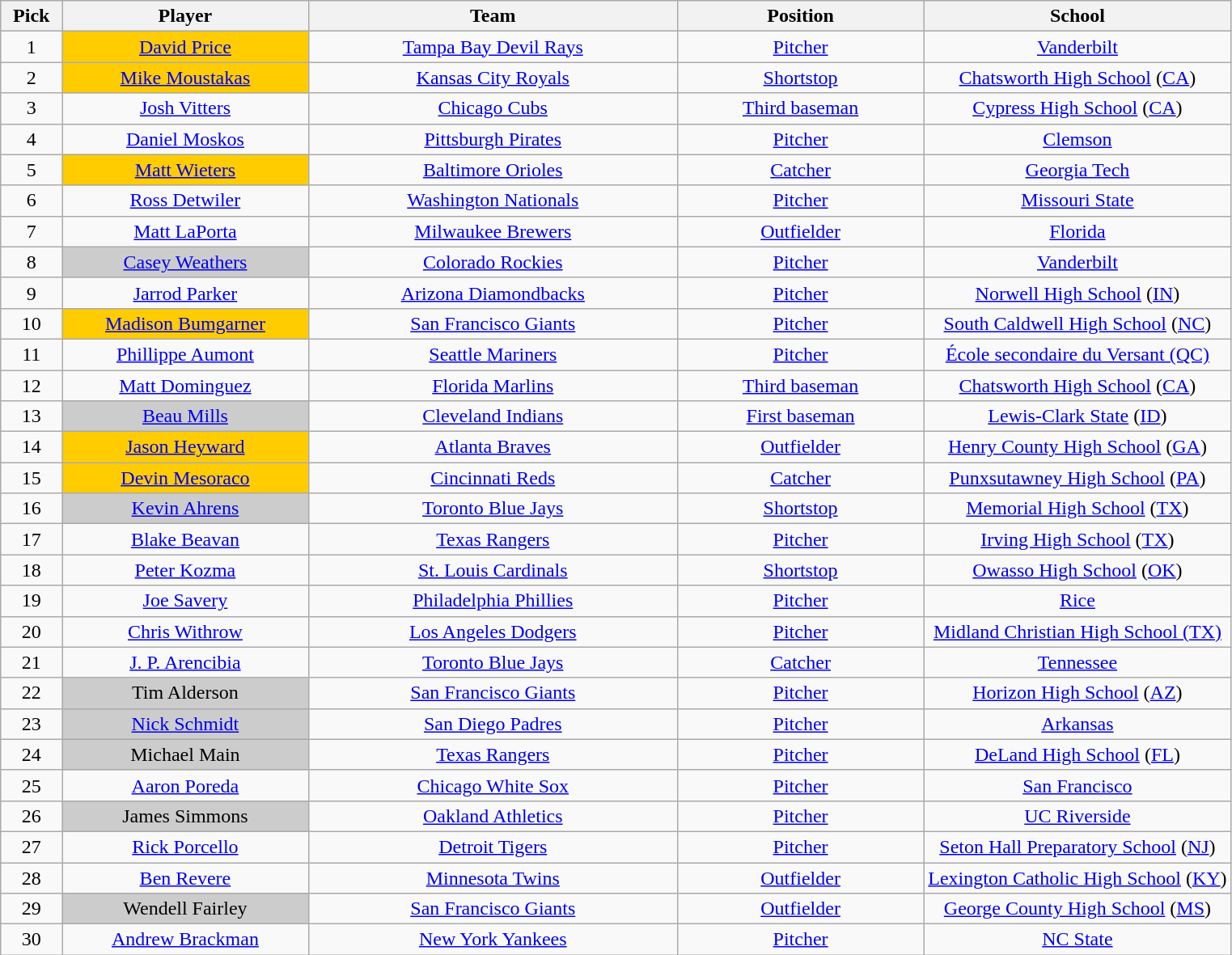<table class="wikitable sortable" style="text-align:center">
<tr>
<th style="width:5%;">Pick</th>
<th style="width:20%;">Player</th>
<th style="width:30%;">Team</th>
<th style="width:20%;">Position</th>
<th style="width:25%;">School</th>
</tr>
<tr>
<td>1</td>
<td style="background:#fc0;"><a href='#'>David Price</a></td>
<td><a href='#'>Tampa Bay Devil Rays</a></td>
<td><a href='#'>Pitcher</a></td>
<td><a href='#'>Vanderbilt</a></td>
</tr>
<tr>
<td>2</td>
<td style="background:#fc0;"><a href='#'>Mike Moustakas</a></td>
<td><a href='#'>Kansas City Royals</a></td>
<td><a href='#'>Shortstop</a></td>
<td><a href='#'>Chatsworth High School</a> (<a href='#'>CA</a>)</td>
</tr>
<tr>
<td>3</td>
<td><a href='#'>Josh Vitters</a></td>
<td><a href='#'>Chicago Cubs</a></td>
<td><a href='#'>Third baseman</a></td>
<td><a href='#'>Cypress High School</a> (<a href='#'>CA</a>)</td>
</tr>
<tr>
<td>4</td>
<td><a href='#'>Daniel Moskos</a></td>
<td><a href='#'>Pittsburgh Pirates</a></td>
<td><a href='#'>Pitcher</a></td>
<td><a href='#'>Clemson</a></td>
</tr>
<tr>
<td>5</td>
<td style="background:#fc0;"><a href='#'>Matt Wieters</a></td>
<td><a href='#'>Baltimore Orioles</a></td>
<td><a href='#'>Catcher</a></td>
<td><a href='#'>Georgia Tech</a></td>
</tr>
<tr>
<td>6</td>
<td><a href='#'>Ross Detwiler</a></td>
<td><a href='#'>Washington Nationals</a></td>
<td><a href='#'>Pitcher</a></td>
<td><a href='#'>Missouri State</a></td>
</tr>
<tr>
<td>7</td>
<td><a href='#'>Matt LaPorta</a></td>
<td><a href='#'>Milwaukee Brewers</a></td>
<td><a href='#'>Outfielder</a></td>
<td><a href='#'>Florida</a></td>
</tr>
<tr>
<td>8</td>
<td style="background:#ccc;"><a href='#'>Casey Weathers</a></td>
<td><a href='#'>Colorado Rockies</a></td>
<td><a href='#'>Pitcher</a></td>
<td><a href='#'>Vanderbilt</a></td>
</tr>
<tr>
<td>9</td>
<td><a href='#'>Jarrod Parker</a></td>
<td><a href='#'>Arizona Diamondbacks</a></td>
<td><a href='#'>Pitcher</a></td>
<td><a href='#'>Norwell High School</a> (<a href='#'>IN</a>)</td>
</tr>
<tr>
<td>10</td>
<td style="background:#fc0;"><a href='#'>Madison Bumgarner</a></td>
<td><a href='#'>San Francisco Giants</a></td>
<td><a href='#'>Pitcher</a></td>
<td><a href='#'>South Caldwell High School</a> (<a href='#'>NC</a>)</td>
</tr>
<tr>
<td>11</td>
<td><a href='#'>Phillippe Aumont</a></td>
<td><a href='#'>Seattle Mariners</a></td>
<td><a href='#'>Pitcher</a></td>
<td><a href='#'>École secondaire du Versant (QC)</a></td>
</tr>
<tr>
<td>12</td>
<td><a href='#'>Matt Dominguez</a></td>
<td><a href='#'>Florida Marlins</a></td>
<td><a href='#'>Third baseman</a></td>
<td><a href='#'>Chatsworth High School</a> (<a href='#'>CA</a>)</td>
</tr>
<tr>
<td>13</td>
<td style="background:#ccc;"><a href='#'>Beau Mills</a></td>
<td><a href='#'>Cleveland Indians</a></td>
<td><a href='#'>First baseman</a></td>
<td><a href='#'>Lewis-Clark State</a> (<a href='#'>ID</a>)</td>
</tr>
<tr>
<td>14</td>
<td style="background:#fc0;"><a href='#'>Jason Heyward</a></td>
<td><a href='#'>Atlanta Braves</a></td>
<td><a href='#'>Outfielder</a></td>
<td><a href='#'>Henry County High School</a> (<a href='#'>GA</a>)</td>
</tr>
<tr>
<td>15</td>
<td style="background:#fc0;"><a href='#'>Devin Mesoraco</a></td>
<td><a href='#'>Cincinnati Reds</a></td>
<td><a href='#'>Catcher</a></td>
<td><a href='#'>Punxsutawney High School</a> (<a href='#'>PA</a>)</td>
</tr>
<tr>
<td>16</td>
<td style="background:#ccc;"><a href='#'>Kevin Ahrens</a></td>
<td><a href='#'>Toronto Blue Jays</a></td>
<td><a href='#'>Shortstop</a></td>
<td><a href='#'>Memorial High School</a> (<a href='#'>TX</a>)</td>
</tr>
<tr>
<td>17</td>
<td><a href='#'>Blake Beavan</a></td>
<td><a href='#'>Texas Rangers</a></td>
<td><a href='#'>Pitcher</a></td>
<td><a href='#'>Irving High School</a> (<a href='#'>TX</a>)</td>
</tr>
<tr>
<td>18</td>
<td><a href='#'>Peter Kozma</a></td>
<td><a href='#'>St. Louis Cardinals</a></td>
<td><a href='#'>Shortstop</a></td>
<td><a href='#'>Owasso High School</a> (<a href='#'>OK</a>)</td>
</tr>
<tr>
<td>19</td>
<td><a href='#'>Joe Savery</a></td>
<td><a href='#'>Philadelphia Phillies</a></td>
<td><a href='#'>Pitcher</a></td>
<td><a href='#'>Rice</a></td>
</tr>
<tr>
<td>20</td>
<td><a href='#'>Chris Withrow</a></td>
<td><a href='#'>Los Angeles Dodgers</a></td>
<td><a href='#'>Pitcher</a></td>
<td><a href='#'>Midland Christian High School (TX)</a></td>
</tr>
<tr>
<td>21</td>
<td><a href='#'>J. P. Arencibia</a></td>
<td><a href='#'>Toronto Blue Jays</a></td>
<td><a href='#'>Catcher</a></td>
<td><a href='#'>Tennessee</a></td>
</tr>
<tr>
<td>22</td>
<td style="background:#ccc;">Tim Alderson</td>
<td><a href='#'>San Francisco Giants</a></td>
<td><a href='#'>Pitcher</a></td>
<td><a href='#'>Horizon High School</a> (<a href='#'>AZ</a>)</td>
</tr>
<tr>
<td>23</td>
<td style="background:#ccc;"><a href='#'>Nick Schmidt</a></td>
<td><a href='#'>San Diego Padres</a></td>
<td><a href='#'>Pitcher</a></td>
<td><a href='#'>Arkansas</a></td>
</tr>
<tr>
<td>24</td>
<td style="background:#ccc;">Michael Main</td>
<td><a href='#'>Texas Rangers</a></td>
<td><a href='#'>Pitcher</a></td>
<td><a href='#'>DeLand High School</a> (<a href='#'>FL</a>)</td>
</tr>
<tr>
<td>25</td>
<td><a href='#'>Aaron Poreda</a></td>
<td><a href='#'>Chicago White Sox</a></td>
<td><a href='#'>Pitcher</a></td>
<td><a href='#'>San Francisco</a></td>
</tr>
<tr>
<td>26</td>
<td style="background:#ccc;">James Simmons</td>
<td><a href='#'>Oakland Athletics</a></td>
<td><a href='#'>Pitcher</a></td>
<td><a href='#'>UC Riverside</a></td>
</tr>
<tr>
<td>27</td>
<td><a href='#'>Rick Porcello</a></td>
<td><a href='#'>Detroit Tigers</a></td>
<td><a href='#'>Pitcher</a></td>
<td><a href='#'>Seton Hall Preparatory School</a> (<a href='#'>NJ</a>)</td>
</tr>
<tr>
<td>28</td>
<td><a href='#'>Ben Revere</a></td>
<td><a href='#'>Minnesota Twins</a></td>
<td><a href='#'>Outfielder</a></td>
<td><a href='#'>Lexington Catholic High School</a> (<a href='#'>KY</a>)</td>
</tr>
<tr>
<td>29</td>
<td style="background:#ccc;">Wendell Fairley</td>
<td><a href='#'>San Francisco Giants</a></td>
<td><a href='#'>Outfielder</a></td>
<td><a href='#'>George County High School</a> (<a href='#'>MS</a>)</td>
</tr>
<tr>
<td>30</td>
<td><a href='#'>Andrew Brackman</a></td>
<td><a href='#'>New York Yankees</a></td>
<td><a href='#'>Pitcher</a></td>
<td><a href='#'>NC State</a></td>
</tr>
</table>
